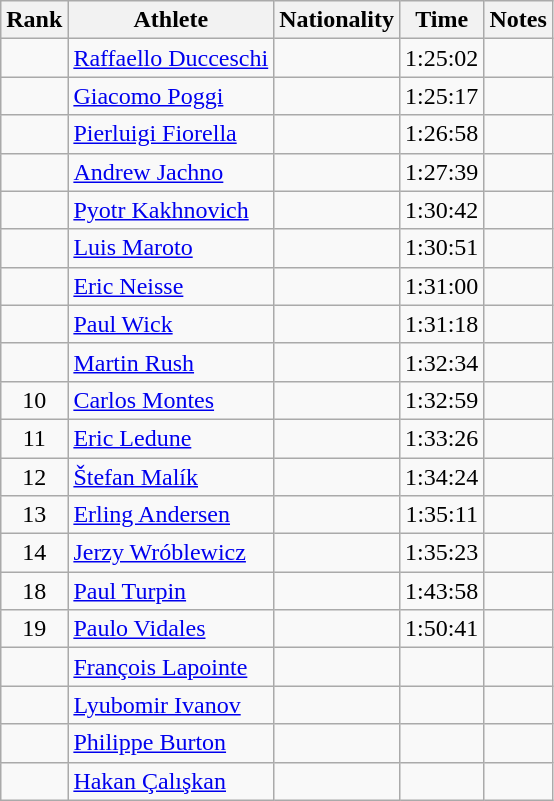<table class="wikitable sortable" style="text-align:center">
<tr>
<th>Rank</th>
<th>Athlete</th>
<th>Nationality</th>
<th>Time</th>
<th>Notes</th>
</tr>
<tr>
<td></td>
<td align=left><a href='#'>Raffaello Ducceschi</a></td>
<td align=left></td>
<td>1:25:02</td>
<td></td>
</tr>
<tr>
<td></td>
<td align=left><a href='#'>Giacomo Poggi</a></td>
<td align=left></td>
<td>1:25:17</td>
<td></td>
</tr>
<tr>
<td></td>
<td align=left><a href='#'>Pierluigi Fiorella</a></td>
<td align=left></td>
<td>1:26:58</td>
<td></td>
</tr>
<tr>
<td></td>
<td align=left><a href='#'>Andrew Jachno</a></td>
<td align=left></td>
<td>1:27:39</td>
<td></td>
</tr>
<tr>
<td></td>
<td align=left><a href='#'>Pyotr Kakhnovich</a></td>
<td align=left></td>
<td>1:30:42</td>
<td></td>
</tr>
<tr>
<td></td>
<td align=left><a href='#'>Luis Maroto</a></td>
<td align=left></td>
<td>1:30:51</td>
<td></td>
</tr>
<tr>
<td></td>
<td align=left><a href='#'>Eric Neisse</a></td>
<td align=left></td>
<td>1:31:00</td>
<td></td>
</tr>
<tr>
<td></td>
<td align=left><a href='#'>Paul Wick</a></td>
<td align=left></td>
<td>1:31:18</td>
<td></td>
</tr>
<tr>
<td></td>
<td align=left><a href='#'>Martin Rush</a></td>
<td align=left></td>
<td>1:32:34</td>
<td></td>
</tr>
<tr>
<td>10</td>
<td align=left><a href='#'>Carlos Montes</a></td>
<td align=left></td>
<td>1:32:59</td>
<td></td>
</tr>
<tr>
<td>11</td>
<td align=left><a href='#'>Eric Ledune</a></td>
<td align=left></td>
<td>1:33:26</td>
<td></td>
</tr>
<tr>
<td>12</td>
<td align=left><a href='#'>Štefan Malík</a></td>
<td align=left></td>
<td>1:34:24</td>
<td></td>
</tr>
<tr>
<td>13</td>
<td align=left><a href='#'>Erling Andersen</a></td>
<td align=left></td>
<td>1:35:11</td>
<td></td>
</tr>
<tr>
<td>14</td>
<td align=left><a href='#'>Jerzy Wróblewicz</a></td>
<td align=left></td>
<td>1:35:23</td>
<td></td>
</tr>
<tr>
<td>18</td>
<td align=left><a href='#'>Paul Turpin</a></td>
<td align=left></td>
<td>1:43:58</td>
<td></td>
</tr>
<tr>
<td>19</td>
<td align=left><a href='#'>Paulo Vidales</a></td>
<td align=left></td>
<td>1:50:41</td>
<td></td>
</tr>
<tr>
<td></td>
<td align=left><a href='#'>François Lapointe</a></td>
<td align=left></td>
<td></td>
<td></td>
</tr>
<tr>
<td></td>
<td align=left><a href='#'>Lyubomir Ivanov</a></td>
<td align=left></td>
<td></td>
<td></td>
</tr>
<tr>
<td></td>
<td align=left><a href='#'>Philippe Burton</a></td>
<td align=left></td>
<td></td>
<td></td>
</tr>
<tr>
<td></td>
<td align=left><a href='#'>Hakan Çalışkan</a></td>
<td align=left></td>
<td></td>
<td></td>
</tr>
</table>
